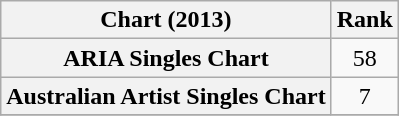<table class="wikitable sortable plainrowheaders" style="text-align:center">
<tr>
<th scope="col">Chart (2013)</th>
<th scope="col">Rank</th>
</tr>
<tr>
<th scope="row">ARIA Singles Chart</th>
<td>58</td>
</tr>
<tr>
<th scope="row">Australian Artist Singles Chart</th>
<td>7</td>
</tr>
<tr>
</tr>
</table>
